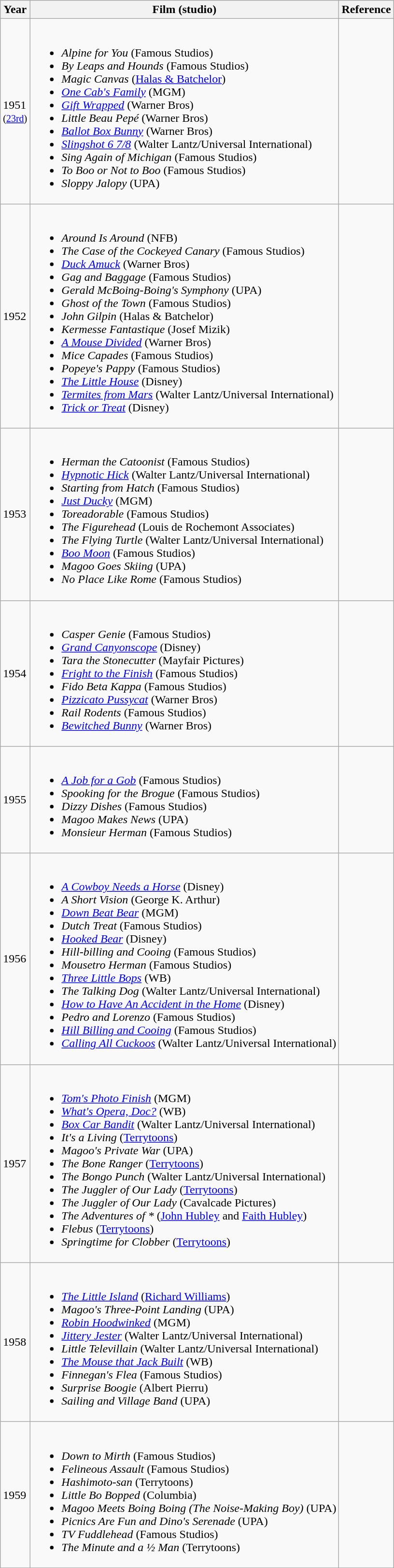<table class="wikitable">
<tr>
<th>Year</th>
<th>Film (studio)</th>
<th>Reference</th>
</tr>
<tr>
<td>1951<br><small>(<a href='#'>23rd</a>)</small></td>
<td><br><ul><li><em>Alpine for You</em> (Famous Studios)</li><li><em>By Leaps and Hounds</em> (Famous Studios)</li><li><em>Magic Canvas</em> (<a href='#'>Halas & Batchelor</a>)</li><li><em><a href='#'>One Cab's Family</a></em> (MGM)</li><li><em><a href='#'>Gift Wrapped</a></em> (Warner Bros)</li><li><em>Little Beau Pepé</em> (Warner Bros)</li><li><em><a href='#'>Ballot Box Bunny</a></em> (Warner Bros)</li><li><em><a href='#'>Slingshot 6 7/8</a></em> (Walter Lantz/Universal International)</li><li><em>Sing Again of Michigan</em> (Famous Studios)</li><li><em>To Boo or Not to Boo</em> (Famous Studios)</li><li><em>Sloppy Jalopy</em> (UPA)</li></ul></td>
<td></td>
</tr>
<tr>
<td>1952</td>
<td><br><ul><li><em>Around Is Around</em> (NFB)</li><li><em>The Case of the Cockeyed Canary</em> (Famous Studios)</li><li><em><a href='#'>Duck Amuck</a></em> (Warner Bros)</li><li><em>Gag and Baggage</em> (Famous Studios)</li><li><em>Gerald McBoing-Boing's Symphony</em> (UPA)</li><li><em>Ghost of the Town</em> (Famous Studios)</li><li><em>John Gilpin</em> (Halas & Batchelor)</li><li><em>Kermesse Fantastique</em> (Josef Mizik)</li><li><em><a href='#'>A Mouse Divided</a></em> (Warner Bros)</li><li><em>Mice Capades</em> (Famous Studios)</li><li><em>Popeye's Pappy</em> (Famous Studios)</li><li><em><a href='#'>The Little House</a></em> (Disney)</li><li><em><a href='#'>Termites from Mars</a></em> (Walter Lantz/Universal International)</li><li><em><a href='#'>Trick or Treat</a></em> (Disney)</li></ul></td>
<td></td>
</tr>
<tr>
<td>1953</td>
<td><br><ul><li><em>Herman the Catoonist</em> (Famous Studios)</li><li><em><a href='#'>Hypnotic Hick</a></em> (Walter Lantz/Universal International)</li><li><em>Starting from Hatch</em> (Famous Studios)</li><li><em><a href='#'>Just Ducky</a></em> (MGM)</li><li><em>Toreadorable</em> (Famous Studios)</li><li><em>The Figurehead</em> (Louis de Rochemont Associates)</li><li><em>The Flying Turtle</em>  (Walter Lantz/Universal International)</li><li><em><a href='#'>Boo Moon</a></em> (Famous Studios)</li><li><em>Magoo Goes Skiing</em> (UPA)</li><li><em>No Place Like Rome</em> (Famous Studios)</li></ul></td>
<td></td>
</tr>
<tr>
<td>1954</td>
<td><br><ul><li><em>Casper Genie</em> (Famous Studios)</li><li><em><a href='#'>Grand Canyonscope</a></em> (Disney)</li><li><em>Tara the Stonecutter</em> (Mayfair Pictures)</li><li><em><a href='#'>Fright to the Finish</a></em> (Famous Studios)</li><li><em>Fido Beta Kappa</em> (Famous Studios)</li><li><em><a href='#'>Pizzicato Pussycat</a></em> (Warner Bros)</li><li><em>Rail Rodents</em> (Famous Studios)</li><li><em><a href='#'>Bewitched Bunny</a></em> (Warner Bros)</li></ul></td>
<td></td>
</tr>
<tr>
<td>1955</td>
<td><br><ul><li><em><a href='#'>A Job for a Gob</a></em> (Famous Studios)</li><li><em>Spooking for the Brogue</em> (Famous Studios)</li><li><em>Dizzy Dishes</em> (Famous Studios)</li><li><em>Magoo Makes News</em> (UPA)</li><li><em>Monsieur Herman</em> (Famous Studios)</li></ul></td>
<td></td>
</tr>
<tr>
<td>1956</td>
<td><br><ul><li><em><a href='#'>A Cowboy Needs a Horse</a></em> (Disney)</li><li><em>A Short Vision</em> (George K. Arthur)</li><li><em><a href='#'>Down Beat Bear</a></em> (MGM)</li><li><em>Dutch Treat</em> (Famous Studios)</li><li><em><a href='#'>Hooked Bear</a></em> (Disney)</li><li><em>Hill-billing and Cooing</em> (Famous Studios)</li><li><em>Mousetro Herman</em> (Famous Studios)</li><li><em><a href='#'>Three Little Bops</a></em> (WB)</li><li><em>The Talking Dog</em> (Walter Lantz/Universal International)</li><li><em><a href='#'>How to Have An Accident in the Home</a></em> (Disney)</li><li><em>Pedro and Lorenzo</em> (Famous Studios)</li><li><em><a href='#'>Hill Billing and Cooing</a></em> (Famous Studios)</li><li><em><a href='#'>Calling All Cuckoos</a></em> (Walter Lantz/Universal International)</li></ul></td>
<td></td>
</tr>
<tr>
<td>1957</td>
<td><br><ul><li><em><a href='#'>Tom's Photo Finish</a></em> (MGM)</li><li><em><a href='#'>What's Opera, Doc?</a></em> (WB)</li><li><em><a href='#'>Box Car Bandit</a></em> (Walter Lantz/Universal International)</li><li><em>It's a Living</em> (<a href='#'>Terrytoons</a>)</li><li><em>Magoo's Private War</em> (UPA)</li><li><em>The Bone Ranger</em> (<a href='#'>Terrytoons</a>)</li><li><em>The Bongo Punch</em>  (Walter Lantz/Universal International)</li><li><em>The Juggler of Our Lady</em> (<a href='#'>Terrytoons</a>)</li><li><em>The Juggler of Our Lady</em> (Cavalcade Pictures)</li><li><em>The Adventures of *</em> (<a href='#'>John Hubley</a> and <a href='#'>Faith Hubley</a>)</li><li><em>Flebus</em> (<a href='#'>Terrytoons</a>)</li><li><em>Springtime for Clobber</em> (<a href='#'>Terrytoons</a>)</li></ul></td>
<td></td>
</tr>
<tr>
<td>1958</td>
<td><br><ul><li><em><a href='#'>The Little Island</a></em> (<a href='#'>Richard Williams</a>)</li><li><em>Magoo's Three-Point Landing</em> (UPA)</li><li><em><a href='#'>Robin Hoodwinked</a></em> (MGM)</li><li><em><a href='#'>Jittery Jester</a></em> (Walter Lantz/Universal International)</li><li><em>Little Televillain</em> (Walter Lantz/Universal International)</li><li><em><a href='#'>The Mouse that Jack Built</a></em> (WB)</li><li><em>Finnegan's Flea</em> (Famous Studios)</li><li><em>Surprise Boogie</em> (Albert Pierru)</li><li><em>Sailing and Village Band</em> (UPA)</li></ul></td>
<td></td>
</tr>
<tr>
<td>1959</td>
<td><br><ul><li><em>Down to Mirth</em> (Famous Studios)</li><li><em>Felineous Assault</em> (Famous Studios)</li><li><em>Hashimoto-san</em> (Terrytoons)</li><li><em>Little Bo Bopped</em> (Columbia)</li><li><em>Magoo Meets Boing Boing (The Noise-Making Boy)</em> (UPA)</li><li><em>Picnics Are Fun and Dino's Serenade</em> (UPA)</li><li><em>TV Fuddlehead</em> (Famous Studios)</li><li><em>The Minute and a ½ Man</em> (Terrytoons)</li></ul></td>
<td></td>
</tr>
</table>
